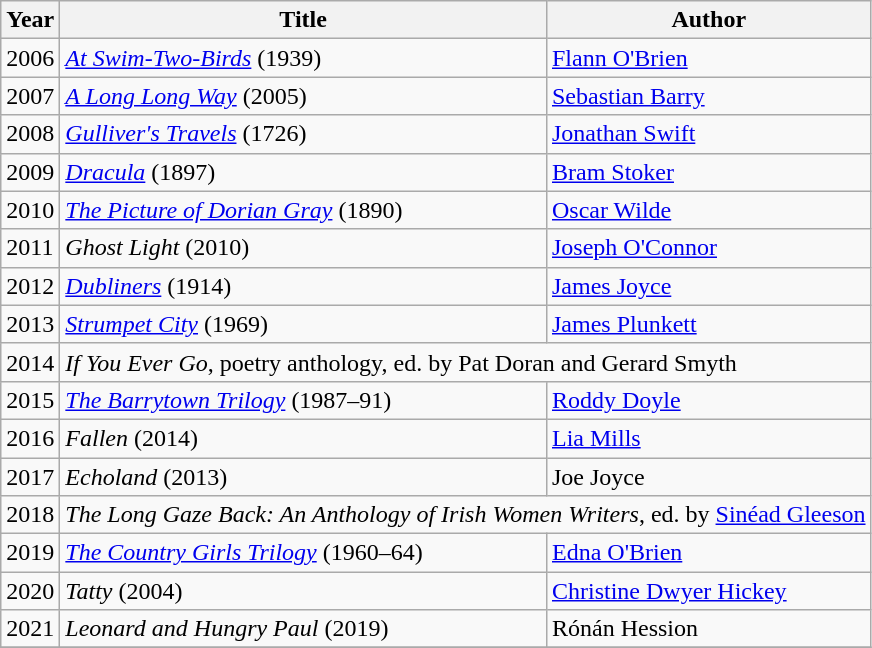<table class=wikitable>
<tr>
<th>Year</th>
<th>Title</th>
<th>Author</th>
</tr>
<tr>
<td>2006</td>
<td><em><a href='#'>At Swim-Two-Birds</a></em> (1939)</td>
<td><a href='#'>Flann O'Brien</a></td>
</tr>
<tr>
<td>2007</td>
<td><em><a href='#'>A Long Long Way</a></em> (2005)</td>
<td><a href='#'>Sebastian Barry</a></td>
</tr>
<tr>
<td>2008</td>
<td><em><a href='#'>Gulliver's Travels</a></em> (1726)</td>
<td><a href='#'>Jonathan Swift</a></td>
</tr>
<tr>
<td>2009</td>
<td><em><a href='#'>Dracula</a></em> (1897)</td>
<td><a href='#'>Bram Stoker</a></td>
</tr>
<tr>
<td>2010</td>
<td><em><a href='#'>The Picture of Dorian Gray</a></em> (1890)</td>
<td><a href='#'>Oscar Wilde</a></td>
</tr>
<tr>
<td>2011</td>
<td><em>Ghost Light</em> (2010)</td>
<td><a href='#'>Joseph O'Connor</a></td>
</tr>
<tr>
<td>2012</td>
<td><em><a href='#'>Dubliners</a></em> (1914)</td>
<td><a href='#'>James Joyce</a></td>
</tr>
<tr>
<td>2013</td>
<td><em><a href='#'>Strumpet City</a></em> (1969)</td>
<td><a href='#'>James Plunkett</a></td>
</tr>
<tr>
<td>2014</td>
<td colspan=2><em>If You Ever Go</em>, poetry anthology, ed. by Pat Doran and Gerard Smyth</td>
</tr>
<tr>
<td>2015</td>
<td><em><a href='#'>The Barrytown Trilogy</a></em> (1987–91)</td>
<td><a href='#'>Roddy Doyle</a></td>
</tr>
<tr>
<td>2016</td>
<td><em>Fallen</em> (2014)</td>
<td><a href='#'>Lia Mills</a></td>
</tr>
<tr>
<td>2017</td>
<td><em>Echoland</em> (2013)</td>
<td>Joe Joyce</td>
</tr>
<tr>
<td>2018</td>
<td colspan=2><em>The Long Gaze Back: An Anthology of Irish Women Writers</em>, ed. by <a href='#'>Sinéad Gleeson</a></td>
</tr>
<tr>
<td>2019</td>
<td><em><a href='#'>The Country Girls Trilogy</a></em> (1960–64)</td>
<td><a href='#'>Edna O'Brien</a></td>
</tr>
<tr>
<td>2020</td>
<td><em>Tatty</em> (2004)</td>
<td><a href='#'>Christine Dwyer Hickey</a></td>
</tr>
<tr>
<td>2021</td>
<td><em>Leonard and Hungry Paul</em> (2019)</td>
<td>Rónán Hession</td>
</tr>
<tr>
</tr>
</table>
